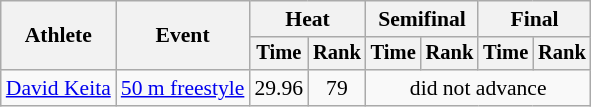<table class=wikitable style="font-size:90%">
<tr>
<th rowspan="2">Athlete</th>
<th rowspan="2">Event</th>
<th colspan="2">Heat</th>
<th colspan="2">Semifinal</th>
<th colspan="2">Final</th>
</tr>
<tr style="font-size:95%">
<th>Time</th>
<th>Rank</th>
<th>Time</th>
<th>Rank</th>
<th>Time</th>
<th>Rank</th>
</tr>
<tr align=center>
<td align=left><a href='#'>David Keita</a></td>
<td align=left><a href='#'>50 m freestyle</a></td>
<td>29.96</td>
<td>79</td>
<td colspan=4>did not advance</td>
</tr>
</table>
